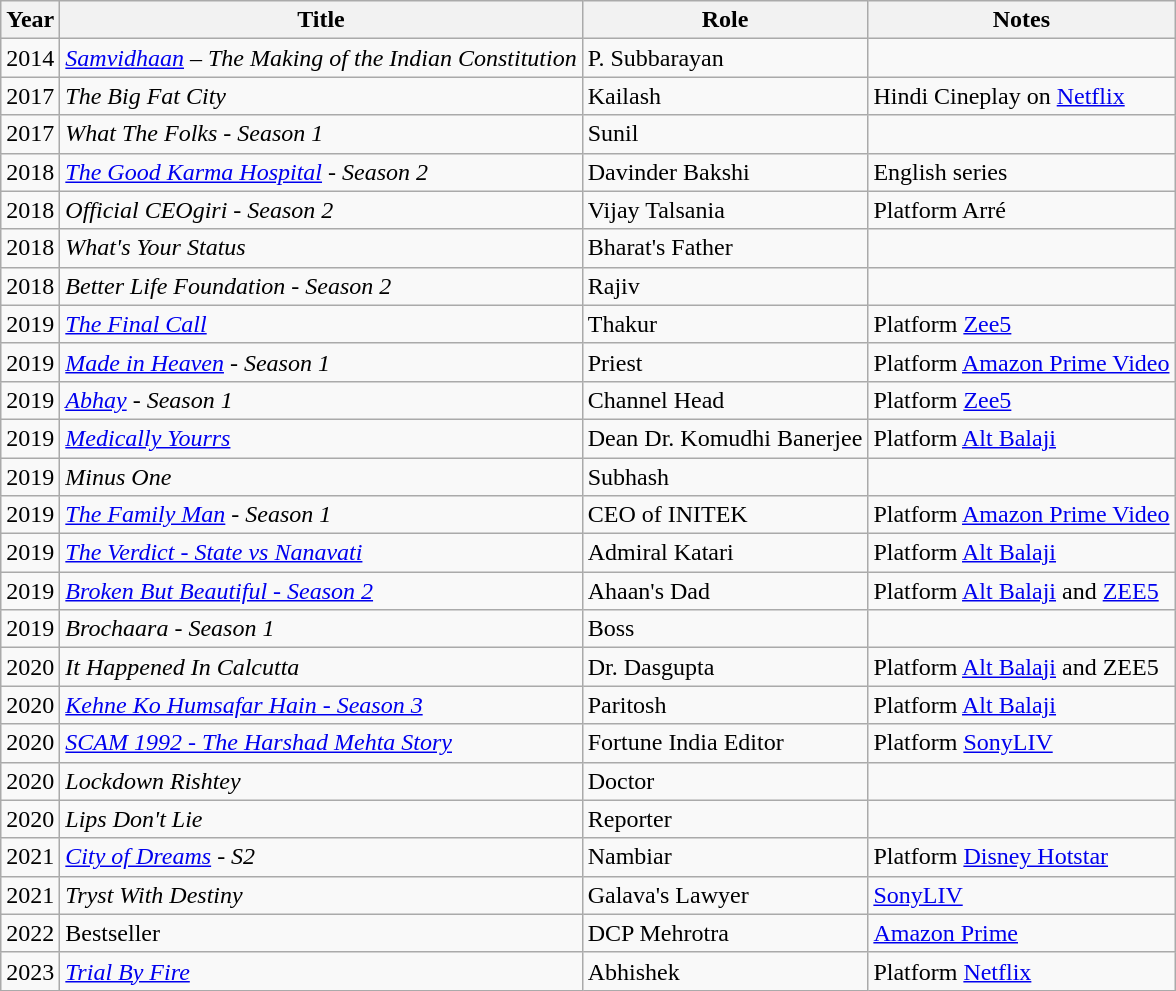<table class="wikitable sortable">
<tr>
<th>Year</th>
<th>Title</th>
<th>Role</th>
<th>Notes</th>
</tr>
<tr>
<td>2014</td>
<td><em><a href='#'>Samvidhaan</a> – The Making of the Indian Constitution</em></td>
<td>P. Subbarayan</td>
<td></td>
</tr>
<tr>
<td>2017</td>
<td><em>The Big Fat City</em></td>
<td>Kailash</td>
<td>Hindi Cineplay on <a href='#'>Netflix</a></td>
</tr>
<tr>
<td>2017</td>
<td><em>What The Folks - Season 1</em></td>
<td>Sunil</td>
<td></td>
</tr>
<tr>
<td>2018</td>
<td><em><a href='#'>The Good Karma Hospital</a> - Season 2</em></td>
<td>Davinder Bakshi</td>
<td>English series</td>
</tr>
<tr>
<td>2018</td>
<td><em>Official CEOgiri - Season 2</em></td>
<td>Vijay Talsania</td>
<td>Platform Arré</td>
</tr>
<tr>
<td>2018</td>
<td><em>What's Your Status</em></td>
<td>Bharat's Father</td>
<td></td>
</tr>
<tr>
<td>2018</td>
<td><em>Better Life Foundation - Season 2</em></td>
<td>Rajiv</td>
<td></td>
</tr>
<tr>
<td>2019</td>
<td><a href='#'><em>The Final Call</em></a></td>
<td>Thakur</td>
<td>Platform <a href='#'>Zee5</a></td>
</tr>
<tr>
<td>2019</td>
<td><em><a href='#'>Made in Heaven</a> - Season 1</em></td>
<td>Priest</td>
<td>Platform <a href='#'>Amazon Prime Video</a></td>
</tr>
<tr>
<td>2019</td>
<td><em><a href='#'>Abhay</a> - Season 1</em></td>
<td>Channel Head</td>
<td>Platform <a href='#'>Zee5</a></td>
</tr>
<tr>
<td>2019</td>
<td><em><a href='#'>Medically Yourrs</a></em></td>
<td>Dean Dr. Komudhi Banerjee</td>
<td>Platform <a href='#'>Alt Balaji</a></td>
</tr>
<tr>
<td>2019</td>
<td><em>Minus One</em></td>
<td>Subhash</td>
<td></td>
</tr>
<tr>
<td>2019</td>
<td><em><a href='#'>The Family Man</a> - Season 1</em></td>
<td>CEO of INITEK</td>
<td>Platform <a href='#'>Amazon Prime Video</a></td>
</tr>
<tr>
<td>2019</td>
<td><em><a href='#'>The Verdict - State vs Nanavati</a></em></td>
<td>Admiral Katari</td>
<td>Platform <a href='#'>Alt Balaji</a></td>
</tr>
<tr>
<td>2019</td>
<td><a href='#'><em>Broken But Beautiful - Season 2</em></a></td>
<td>Ahaan's Dad</td>
<td>Platform <a href='#'>Alt Balaji</a> and <a href='#'>ZEE5</a></td>
</tr>
<tr>
<td>2019</td>
<td><em>Brochaara - Season 1</em></td>
<td>Boss</td>
<td></td>
</tr>
<tr>
<td>2020</td>
<td><em>It Happened In Calcutta</em></td>
<td>Dr. Dasgupta</td>
<td>Platform <a href='#'>Alt Balaji</a> and ZEE5</td>
</tr>
<tr>
<td>2020</td>
<td><a href='#'><em>Kehne Ko Humsafar Hain - Season 3</em></a></td>
<td>Paritosh</td>
<td>Platform <a href='#'>Alt Balaji</a></td>
</tr>
<tr>
<td>2020</td>
<td><a href='#'><em>SCAM 1992 - The Harshad Mehta Story</em></a></td>
<td>Fortune India Editor</td>
<td>Platform <a href='#'>SonyLIV</a></td>
</tr>
<tr>
<td>2020</td>
<td><em>Lockdown Rishtey</em></td>
<td>Doctor</td>
<td></td>
</tr>
<tr>
<td>2020</td>
<td><em>Lips Don't Lie</em></td>
<td>Reporter</td>
<td></td>
</tr>
<tr>
<td>2021</td>
<td><em><a href='#'>City of Dreams</a> - S2</em></td>
<td>Nambiar</td>
<td>Platform <a href='#'>Disney Hotstar</a></td>
</tr>
<tr>
<td>2021</td>
<td><em>Tryst With Destiny</em></td>
<td>Galava's Lawyer</td>
<td><a href='#'>SonyLIV</a></td>
</tr>
<tr>
<td>2022</td>
<td>Bestseller</td>
<td>DCP Mehrotra</td>
<td><a href='#'>Amazon Prime</a></td>
</tr>
<tr>
<td>2023</td>
<td><em><a href='#'>Trial By Fire</a></em></td>
<td>Abhishek</td>
<td>Platform <a href='#'>Netflix</a></td>
</tr>
</table>
